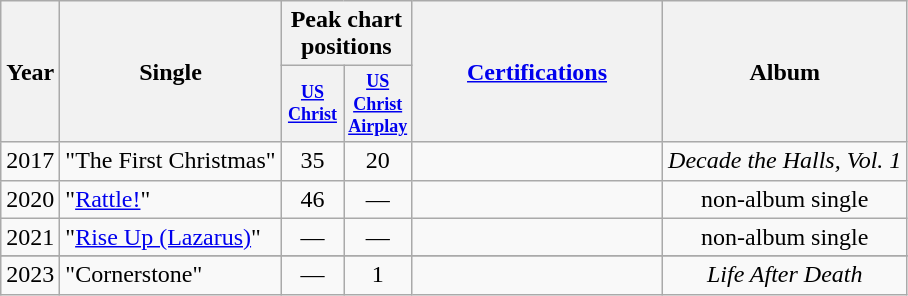<table class="wikitable" style="text-align:center;">
<tr>
<th rowspan="2">Year</th>
<th rowspan="2">Single</th>
<th scope="col" colspan="2">Peak chart positions</th>
<th scope="col" rowspan="2" style="width:10em;"><a href='#'>Certifications</a></th>
<th scope="col" rowspan="2">Album</th>
</tr>
<tr style="font-size:smaller;">
<th style="width:3em; font-size:90%"><a href='#'>US<br>Christ</a><br></th>
<th style="width:3em; font-size:90%"><a href='#'>US<br>Christ Airplay</a><br></th>
</tr>
<tr>
<td>2017</td>
<td align="left">"The First Christmas"<br></td>
<td>35</td>
<td>20</td>
<td></td>
<td><em>Decade the Halls, Vol. 1</em></td>
</tr>
<tr>
<td>2020</td>
<td align="left">"<a href='#'>Rattle!</a>" <br></td>
<td>46</td>
<td>—</td>
<td></td>
<td>non-album single</td>
</tr>
<tr>
<td>2021</td>
<td align="left">"<a href='#'>Rise Up (Lazarus)</a>"<br></td>
<td>—</td>
<td>—</td>
<td></td>
<td>non-album single</td>
</tr>
<tr>
</tr>
<tr>
<td>2023</td>
<td align="left">"Cornerstone"<br></td>
<td>—</td>
<td>1</td>
<td></td>
<td><em>Life After Death</em></td>
</tr>
</table>
